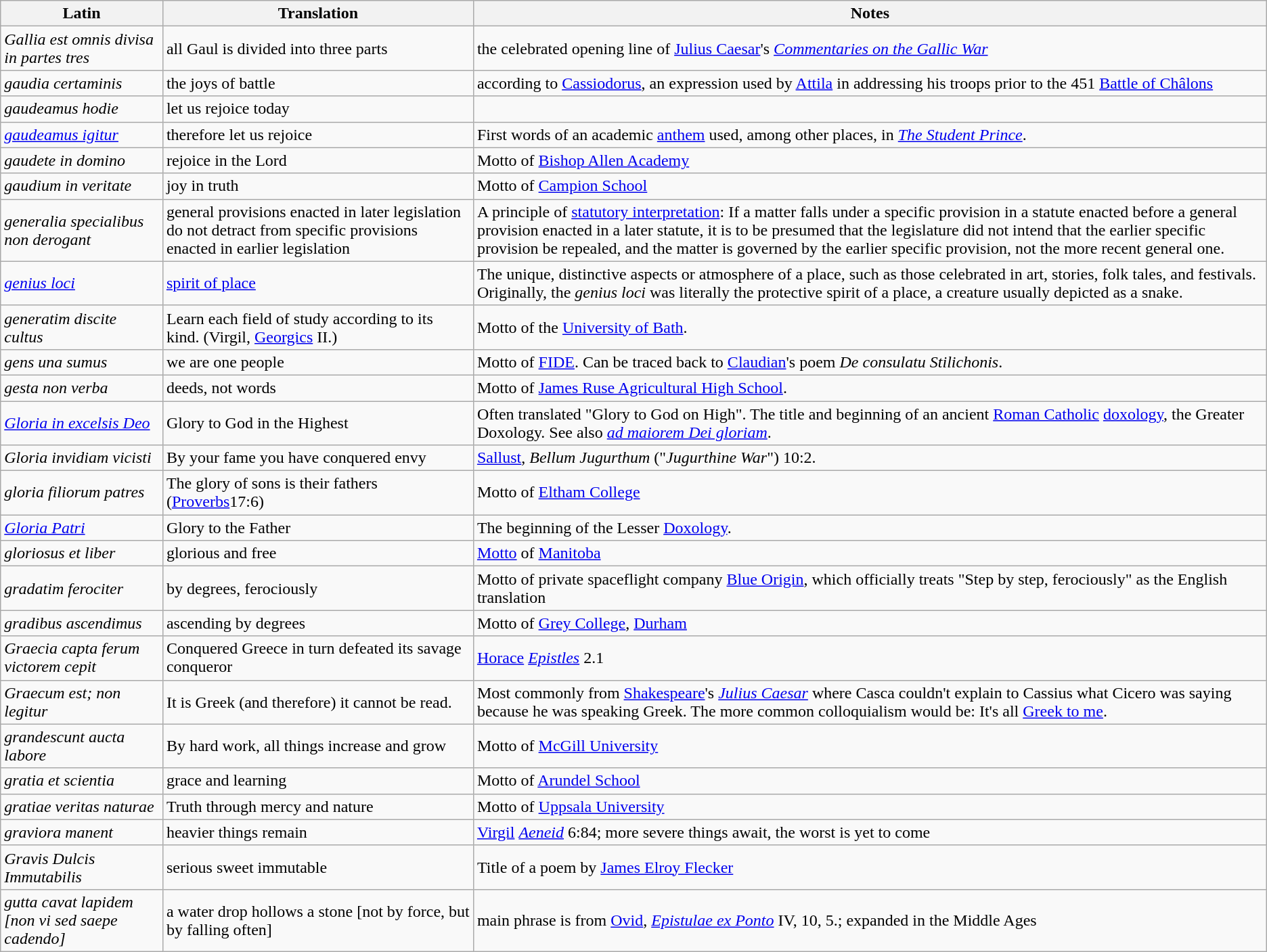<table class="wikitable">
<tr>
<th>Latin</th>
<th>Translation</th>
<th>Notes</th>
</tr>
<tr>
<td><em>Gallia est omnis divisa in partes tres</em></td>
<td>all Gaul is divided into three parts</td>
<td>the celebrated opening line of <a href='#'>Julius Caesar</a>'s <em><a href='#'>Commentaries on the Gallic War</a></em></td>
</tr>
<tr>
<td><em>gaudia certaminis</em></td>
<td>the joys of battle</td>
<td>according to <a href='#'>Cassiodorus</a>, an expression used by <a href='#'>Attila</a> in addressing his troops prior to the 451 <a href='#'>Battle of Châlons</a></td>
</tr>
<tr>
<td><em>gaudeamus hodie</em></td>
<td>let us rejoice today</td>
<td></td>
</tr>
<tr>
<td><em><a href='#'>gaudeamus igitur</a></em></td>
<td>therefore let us rejoice</td>
<td>First words of an academic <a href='#'>anthem</a> used, among other places, in <em><a href='#'>The Student Prince</a></em>.</td>
</tr>
<tr>
<td><em>gaudete in domino</em></td>
<td>rejoice in the Lord</td>
<td>Motto of <a href='#'>Bishop Allen Academy</a></td>
</tr>
<tr>
<td><em>gaudium in veritate</em></td>
<td>joy in truth</td>
<td>Motto of <a href='#'>Campion School</a></td>
</tr>
<tr>
<td><em>generalia specialibus non derogant</em></td>
<td>general provisions enacted in later legislation do not detract from specific provisions enacted in earlier legislation</td>
<td>A principle of <a href='#'>statutory interpretation</a>: If a matter falls under a specific provision in a statute enacted before a general provision enacted in a later statute, it is to be presumed that the legislature did not intend that the earlier specific provision be repealed, and the matter is governed by the earlier specific provision, not the more recent general one.</td>
</tr>
<tr>
<td><em><a href='#'>genius loci</a></em></td>
<td><a href='#'>spirit of place</a></td>
<td>The unique, distinctive aspects or atmosphere of a place, such as those celebrated in art, stories, folk tales, and festivals. Originally, the <em>genius loci</em> was literally the protective spirit of a place, a creature usually depicted as a snake.</td>
</tr>
<tr>
<td><em>generatim discite cultus</em></td>
<td>Learn each field of study according to its kind. (Virgil, <a href='#'>Georgics</a> II.)</td>
<td>Motto of the <a href='#'>University of Bath</a>.</td>
</tr>
<tr>
<td><em>gens una sumus</em></td>
<td>we are one people</td>
<td>Motto of <a href='#'>FIDE</a>. Can be traced back to <a href='#'>Claudian</a>'s poem <em>De consulatu Stilichonis</em>.</td>
</tr>
<tr>
<td><em>gesta non verba</em></td>
<td>deeds, not words</td>
<td>Motto of <a href='#'>James Ruse Agricultural High School</a>.</td>
</tr>
<tr>
<td><em><a href='#'>Gloria in excelsis Deo</a></em></td>
<td>Glory to God in the Highest</td>
<td>Often translated "Glory to God on High". The title and beginning of an ancient <a href='#'>Roman Catholic</a> <a href='#'>doxology</a>, the Greater Doxology. See also <em><a href='#'>ad maiorem Dei gloriam</a></em>.</td>
</tr>
<tr>
<td><em>Gloria invidiam vicisti</em></td>
<td>By your fame you have conquered envy</td>
<td><a href='#'>Sallust</a>, <em>Bellum Jugurthum</em> ("<em>Jugurthine War</em>") 10:2.</td>
</tr>
<tr>
<td><em>gloria filiorum patres</em></td>
<td>The glory of sons is their fathers (<a href='#'>Proverbs</a>17:6)</td>
<td>Motto of <a href='#'>Eltham College</a></td>
</tr>
<tr>
<td><em><a href='#'>Gloria Patri</a></em></td>
<td>Glory to the Father</td>
<td>The beginning of the Lesser <a href='#'>Doxology</a>.</td>
</tr>
<tr>
<td><em>gloriosus et liber</em></td>
<td>glorious and free</td>
<td><a href='#'>Motto</a> of <a href='#'>Manitoba</a></td>
</tr>
<tr>
<td><em>gradatim ferociter</em></td>
<td>by degrees, ferociously</td>
<td>Motto of private spaceflight company <a href='#'>Blue Origin</a>, which officially treats "Step by step, ferociously" as the English translation</td>
</tr>
<tr>
<td><em>gradibus ascendimus</em></td>
<td>ascending by degrees</td>
<td>Motto of <a href='#'>Grey College</a>, <a href='#'>Durham</a></td>
</tr>
<tr>
<td><em>Graecia capta ferum victorem cepit</em></td>
<td>Conquered Greece in turn defeated its savage conqueror</td>
<td><a href='#'>Horace</a> <a href='#'><em>Epistles</em></a> 2.1</td>
</tr>
<tr>
<td><em>Graecum est; non legitur</em></td>
<td>It is Greek (and therefore) it cannot be read.</td>
<td>Most commonly from <a href='#'>Shakespeare</a>'s <em><a href='#'>Julius Caesar</a></em> where Casca couldn't explain to Cassius what Cicero was saying because he was speaking Greek. The more common colloquialism would be: It's all <a href='#'>Greek to me</a>.</td>
</tr>
<tr>
<td><em>grandescunt aucta labore</em></td>
<td>By hard work, all things increase and grow</td>
<td>Motto of <a href='#'>McGill University</a></td>
</tr>
<tr>
<td><em>gratia et scientia</em></td>
<td>grace and learning</td>
<td>Motto of <a href='#'>Arundel School</a></td>
</tr>
<tr>
<td><em>gratiae veritas naturae</em></td>
<td>Truth through mercy and nature</td>
<td>Motto of <a href='#'>Uppsala University</a></td>
</tr>
<tr>
<td><em>graviora manent</em></td>
<td>heavier things remain</td>
<td><a href='#'>Virgil</a> <em><a href='#'>Aeneid</a></em> 6:84; more severe things await, the worst is yet to come</td>
</tr>
<tr>
<td><em>Gravis Dulcis Immutabilis</em></td>
<td>serious sweet immutable</td>
<td>Title of a poem by <a href='#'>James Elroy Flecker</a></td>
</tr>
<tr>
<td><em>gutta cavat lapidem [non vi sed saepe cadendo]</em></td>
<td>a water drop hollows a stone [not by force, but by falling often]</td>
<td>main phrase is from <a href='#'>Ovid</a>, <em><a href='#'>Epistulae ex Ponto</a></em> IV, 10, 5.; expanded in the Middle Ages</td>
</tr>
</table>
